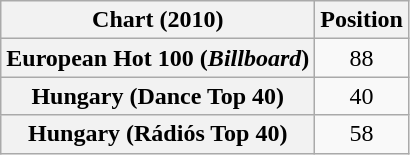<table class="wikitable plainrowheaders" style="text-align:center">
<tr>
<th>Chart (2010)</th>
<th>Position</th>
</tr>
<tr>
<th scope="row">European Hot 100 (<em>Billboard</em>)</th>
<td>88</td>
</tr>
<tr>
<th scope="row">Hungary (Dance Top 40)</th>
<td>40</td>
</tr>
<tr>
<th scope="row">Hungary (Rádiós Top 40)</th>
<td>58</td>
</tr>
</table>
